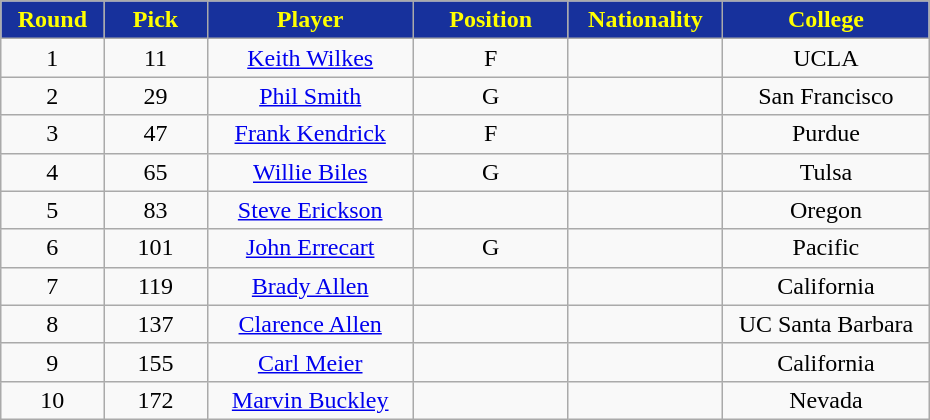<table class="wikitable sortable sortable">
<tr>
<th style="background:#17319c;color:yellow;" width="10%">Round</th>
<th style="background:#17319c;color:yellow;" width="10%">Pick</th>
<th style="background:#17319c;color:yellow;" width="20%">Player</th>
<th style="background:#17319c;color:yellow;" width="15%">Position</th>
<th style="background:#17319c;color:yellow;" width="15%">Nationality</th>
<th style="background:#17319c;color:yellow;" width="20%">College</th>
</tr>
<tr style="text-align: center">
<td>1</td>
<td>11</td>
<td><a href='#'>Keith Wilkes</a></td>
<td>F</td>
<td></td>
<td>UCLA</td>
</tr>
<tr style="text-align: center">
<td>2</td>
<td>29</td>
<td><a href='#'>Phil Smith</a></td>
<td>G</td>
<td></td>
<td>San Francisco</td>
</tr>
<tr style="text-align: center">
<td>3</td>
<td>47</td>
<td><a href='#'>Frank Kendrick</a></td>
<td>F</td>
<td></td>
<td>Purdue</td>
</tr>
<tr style="text-align: center">
<td>4</td>
<td>65</td>
<td><a href='#'>Willie Biles</a></td>
<td>G</td>
<td></td>
<td>Tulsa</td>
</tr>
<tr style="text-align: center">
<td>5</td>
<td>83</td>
<td><a href='#'>Steve Erickson</a></td>
<td></td>
<td></td>
<td>Oregon</td>
</tr>
<tr style="text-align: center">
<td>6</td>
<td>101</td>
<td><a href='#'>John Errecart</a></td>
<td>G</td>
<td></td>
<td>Pacific</td>
</tr>
<tr style="text-align: center">
<td>7</td>
<td>119</td>
<td><a href='#'>Brady Allen</a></td>
<td></td>
<td></td>
<td>California</td>
</tr>
<tr style="text-align: center">
<td>8</td>
<td>137</td>
<td><a href='#'>Clarence Allen</a></td>
<td></td>
<td></td>
<td>UC Santa Barbara</td>
</tr>
<tr style="text-align: center">
<td>9</td>
<td>155</td>
<td><a href='#'>Carl Meier</a></td>
<td></td>
<td></td>
<td>California</td>
</tr>
<tr style="text-align: center">
<td>10</td>
<td>172</td>
<td><a href='#'>Marvin Buckley</a></td>
<td></td>
<td></td>
<td>Nevada</td>
</tr>
</table>
